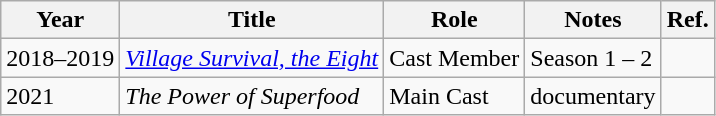<table class=wikitable>
<tr>
<th>Year</th>
<th>Title</th>
<th>Role</th>
<th>Notes</th>
<th>Ref.</th>
</tr>
<tr>
<td>2018–2019</td>
<td><em><a href='#'>Village Survival, the Eight</a></em></td>
<td>Cast Member</td>
<td>Season 1 – 2</td>
<td></td>
</tr>
<tr>
<td>2021</td>
<td><em>The Power of Superfood</em></td>
<td>Main Cast</td>
<td>documentary</td>
<td></td>
</tr>
</table>
